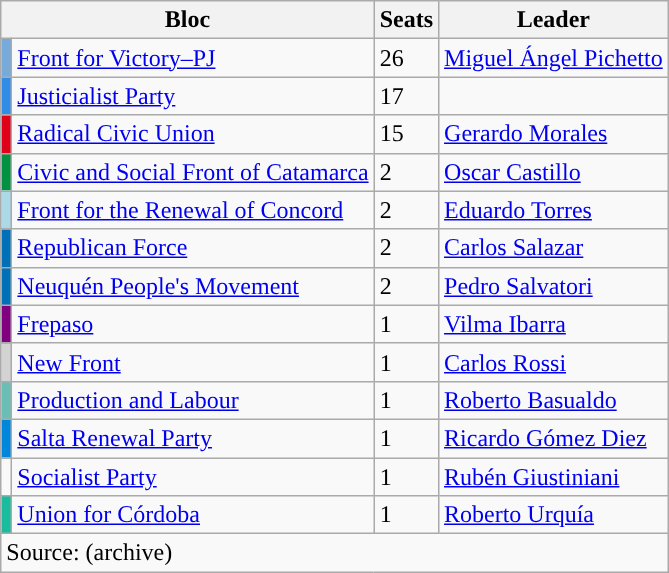<table class="wikitable">
<tr>
<th colspan="2">Bloc</th>
<th>Seats</th>
<th>Leader</th>
</tr>
<tr>
<td style="background-color: #75AADB"></td>
<td><a href='#'>Front for Victory–PJ</a></td>
<td>26</td>
<td><a href='#'>Miguel Ángel Pichetto</a></td>
</tr>
<tr>
<td style="background-color: #318CE7"></td>
<td><a href='#'>Justicialist Party</a></td>
<td>17</td>
<td></td>
</tr>
<tr>
<td style="background-color: #E10019"></td>
<td><a href='#'>Radical Civic Union</a></td>
<td>15</td>
<td><a href='#'>Gerardo Morales</a></td>
</tr>
<tr>
<td style="background-color: #009241"></td>
<td><a href='#'>Civic and Social Front of Catamarca</a></td>
<td>2</td>
<td><a href='#'>Oscar Castillo</a></td>
</tr>
<tr>
<td style="background-color: #ADD8E6"></td>
<td><a href='#'>Front for the Renewal of Concord</a></td>
<td>2</td>
<td><a href='#'>Eduardo Torres</a></td>
</tr>
<tr>
<td style="background-color: #0070B8"></td>
<td><a href='#'>Republican Force</a></td>
<td>2</td>
<td><a href='#'>Carlos Salazar</a></td>
</tr>
<tr>
<td style="background-color: #0070b8"></td>
<td><a href='#'>Neuquén People's Movement</a></td>
<td>2</td>
<td><a href='#'>Pedro Salvatori</a></td>
</tr>
<tr>
<td style="background-color: purple"></td>
<td><a href='#'>Frepaso</a></td>
<td>1</td>
<td><a href='#'>Vilma Ibarra</a></td>
</tr>
<tr>
<td style="background-color: #D3D3D3"></td>
<td><a href='#'>New Front</a></td>
<td>1</td>
<td><a href='#'>Carlos Rossi</a></td>
</tr>
<tr>
<td style="background-color: #6bbeb6"></td>
<td><a href='#'>Production and Labour</a></td>
<td>1</td>
<td><a href='#'>Roberto Basualdo</a></td>
</tr>
<tr>
<td style="background-color: #0087DC"></td>
<td><a href='#'>Salta Renewal Party</a></td>
<td>1</td>
<td><a href='#'>Ricardo Gómez Diez</a></td>
</tr>
<tr>
<td style="background-color: "></td>
<td><a href='#'>Socialist Party</a></td>
<td>1</td>
<td><a href='#'>Rubén Giustiniani</a></td>
</tr>
<tr>
<td style="background-color: #19bc9d"></td>
<td><a href='#'>Union for Córdoba</a></td>
<td>1</td>
<td><a href='#'>Roberto Urquía</a></td>
</tr>
<tr>
<td colspan=4>Source:  (archive)</td>
</tr>
</table>
